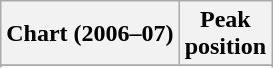<table class="wikitable sortable plainrowheaders" style="text-align:center;">
<tr>
<th scope="col">Chart (2006–07)</th>
<th scope="col">Peak<br>position</th>
</tr>
<tr>
</tr>
<tr>
</tr>
</table>
